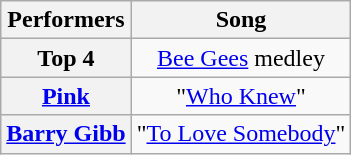<table class="wikitable unsortable" style="text-align:center;">
<tr>
<th scope="col">Performers</th>
<th scope="col">Song</th>
</tr>
<tr>
<th scope="row">Top 4</th>
<td><a href='#'>Bee Gees</a> medley</td>
</tr>
<tr>
<th scope="row"><a href='#'>Pink</a></th>
<td>"<a href='#'>Who Knew</a>"</td>
</tr>
<tr>
<th scope="row"><a href='#'>Barry Gibb</a></th>
<td>"<a href='#'>To Love Somebody</a>"</td>
</tr>
</table>
